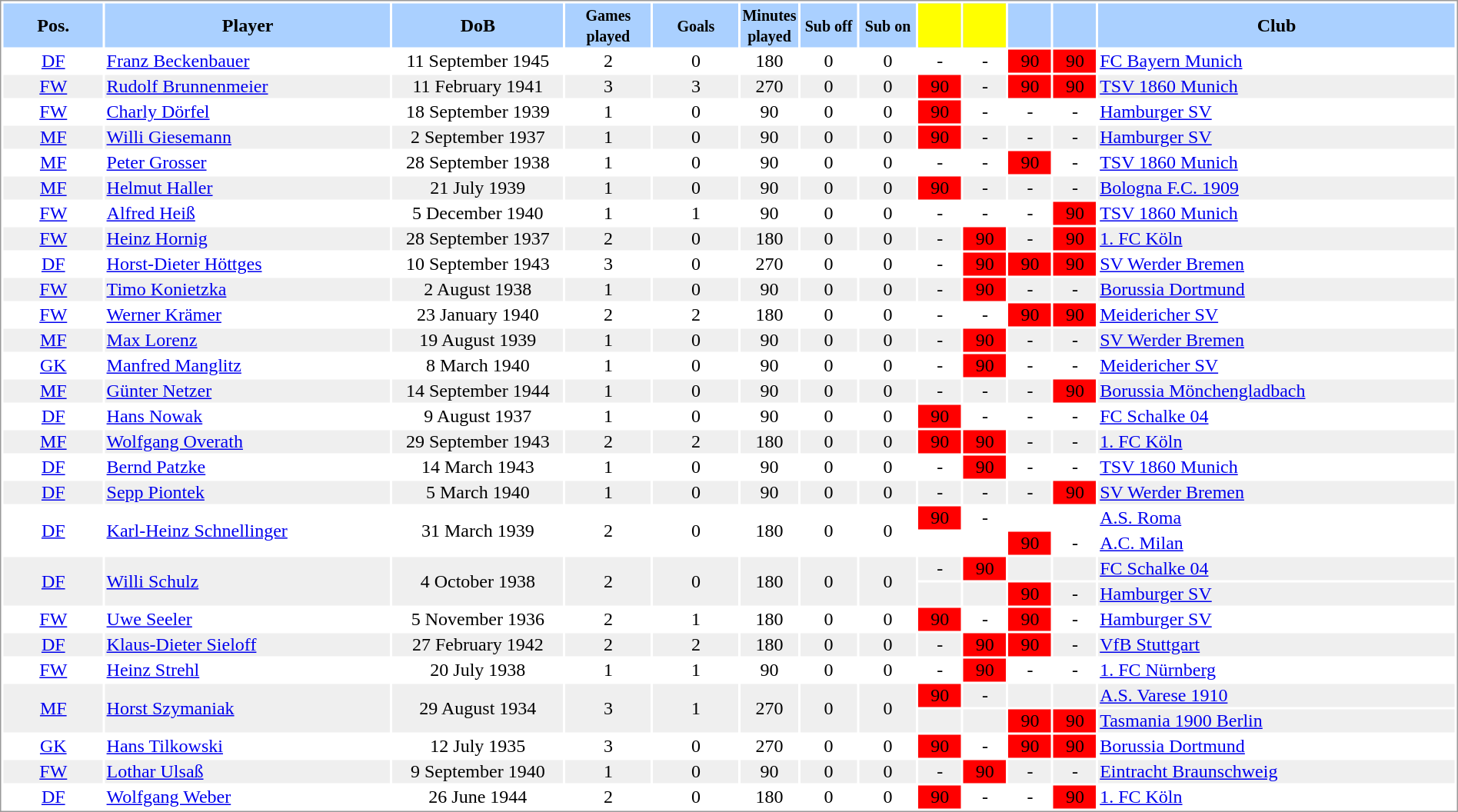<table border="0" width="100%" style="border: 1px solid #999; background-color:#FFFFFF; text-align:center">
<tr align="center" bgcolor="#AAD0FF">
<th width=7%>Pos.</th>
<th width=20%>Player</th>
<th width=12%>DoB</th>
<th width=6%><small>Games<br>played</small></th>
<th width=6%><small>Goals</small></th>
<th width=4%><small>Minutes<br>played</small></th>
<th width=4%><small>Sub off</small></th>
<th width=4%><small>Sub on</small></th>
<th width=3% bgcolor=yellow></th>
<th width=3% bgcolor=yellow></th>
<th width=3%></th>
<th width=3%></th>
<th width=27%>Club</th>
</tr>
<tr>
<td><a href='#'>DF</a></td>
<td align="left"><a href='#'>Franz Beckenbauer</a></td>
<td>11 September 1945</td>
<td>2</td>
<td>0</td>
<td>180</td>
<td>0</td>
<td>0</td>
<td>-</td>
<td>-</td>
<td bgcolor=red>90</td>
<td bgcolor=red>90</td>
<td align="left"> <a href='#'>FC Bayern Munich</a></td>
</tr>
<tr bgcolor="#EFEFEF">
<td><a href='#'>FW</a></td>
<td align="left"><a href='#'>Rudolf Brunnenmeier</a></td>
<td>11 February 1941</td>
<td>3</td>
<td>3</td>
<td>270</td>
<td>0</td>
<td>0</td>
<td bgcolor=red>90</td>
<td>-</td>
<td bgcolor=red>90</td>
<td bgcolor=red>90</td>
<td align="left"> <a href='#'>TSV 1860 Munich</a></td>
</tr>
<tr>
<td><a href='#'>FW</a></td>
<td align="left"><a href='#'>Charly Dörfel</a></td>
<td>18 September 1939</td>
<td>1</td>
<td>0</td>
<td>90</td>
<td>0</td>
<td>0</td>
<td bgcolor=red>90</td>
<td>-</td>
<td>-</td>
<td>-</td>
<td align="left"> <a href='#'>Hamburger SV</a></td>
</tr>
<tr bgcolor="#EFEFEF">
<td><a href='#'>MF</a></td>
<td align="left"><a href='#'>Willi Giesemann</a></td>
<td>2 September 1937</td>
<td>1</td>
<td>0</td>
<td>90</td>
<td>0</td>
<td>0</td>
<td bgcolor=red>90</td>
<td>-</td>
<td>-</td>
<td>-</td>
<td align="left"> <a href='#'>Hamburger SV</a></td>
</tr>
<tr>
<td><a href='#'>MF</a></td>
<td align="left"><a href='#'>Peter Grosser</a></td>
<td>28 September 1938</td>
<td>1</td>
<td>0</td>
<td>90</td>
<td>0</td>
<td>0</td>
<td>-</td>
<td>-</td>
<td bgcolor=red>90</td>
<td>-</td>
<td align="left"> <a href='#'>TSV 1860 Munich</a></td>
</tr>
<tr bgcolor="#EFEFEF">
<td><a href='#'>MF</a></td>
<td align="left"><a href='#'>Helmut Haller</a></td>
<td>21 July 1939</td>
<td>1</td>
<td>0</td>
<td>90</td>
<td>0</td>
<td>0</td>
<td bgcolor=red>90</td>
<td>-</td>
<td>-</td>
<td>-</td>
<td align="left"> <a href='#'>Bologna F.C. 1909</a></td>
</tr>
<tr>
<td><a href='#'>FW</a></td>
<td align="left"><a href='#'>Alfred Heiß</a></td>
<td>5 December 1940</td>
<td>1</td>
<td>1</td>
<td>90</td>
<td>0</td>
<td>0</td>
<td>-</td>
<td>-</td>
<td>-</td>
<td bgcolor=red>90</td>
<td align="left"> <a href='#'>TSV 1860 Munich</a></td>
</tr>
<tr bgcolor="#EFEFEF">
<td><a href='#'>FW</a></td>
<td align="left"><a href='#'>Heinz Hornig</a></td>
<td>28 September 1937</td>
<td>2</td>
<td>0</td>
<td>180</td>
<td>0</td>
<td>0</td>
<td>-</td>
<td bgcolor=red>90</td>
<td>-</td>
<td bgcolor=red>90</td>
<td align="left"> <a href='#'>1. FC Köln</a></td>
</tr>
<tr>
<td><a href='#'>DF</a></td>
<td align="left"><a href='#'>Horst-Dieter Höttges</a></td>
<td>10 September 1943</td>
<td>3</td>
<td>0</td>
<td>270</td>
<td>0</td>
<td>0</td>
<td>-</td>
<td bgcolor=red>90</td>
<td bgcolor=red>90</td>
<td bgcolor=red>90</td>
<td align="left"> <a href='#'>SV Werder Bremen</a></td>
</tr>
<tr bgcolor="#EFEFEF">
<td><a href='#'>FW</a></td>
<td align="left"><a href='#'>Timo Konietzka</a></td>
<td>2 August 1938</td>
<td>1</td>
<td>0</td>
<td>90</td>
<td>0</td>
<td>0</td>
<td>-</td>
<td bgcolor=red>90</td>
<td>-</td>
<td>-</td>
<td align="left"> <a href='#'>Borussia Dortmund</a></td>
</tr>
<tr>
<td><a href='#'>FW</a></td>
<td align="left"><a href='#'>Werner Krämer</a></td>
<td>23 January 1940</td>
<td>2</td>
<td>2</td>
<td>180</td>
<td>0</td>
<td>0</td>
<td>-</td>
<td>-</td>
<td bgcolor=red>90</td>
<td bgcolor=red>90</td>
<td align="left"> <a href='#'>Meidericher SV</a></td>
</tr>
<tr bgcolor="#EFEFEF">
<td><a href='#'>MF</a></td>
<td align="left"><a href='#'>Max Lorenz</a></td>
<td>19 August 1939</td>
<td>1</td>
<td>0</td>
<td>90</td>
<td>0</td>
<td>0</td>
<td>-</td>
<td bgcolor=red>90</td>
<td>-</td>
<td>-</td>
<td align="left"> <a href='#'>SV Werder Bremen</a></td>
</tr>
<tr>
<td><a href='#'>GK</a></td>
<td align="left"><a href='#'>Manfred Manglitz</a></td>
<td>8 March 1940</td>
<td>1</td>
<td>0</td>
<td>90</td>
<td>0</td>
<td>0</td>
<td>-</td>
<td bgcolor=red>90</td>
<td>-</td>
<td>-</td>
<td align="left"> <a href='#'>Meidericher SV</a></td>
</tr>
<tr bgcolor="#EFEFEF">
<td><a href='#'>MF</a></td>
<td align="left"><a href='#'>Günter Netzer</a></td>
<td>14 September 1944</td>
<td>1</td>
<td>0</td>
<td>90</td>
<td>0</td>
<td>0</td>
<td>-</td>
<td>-</td>
<td>-</td>
<td bgcolor=red>90</td>
<td align="left"> <a href='#'>Borussia Mönchengladbach</a></td>
</tr>
<tr>
<td><a href='#'>DF</a></td>
<td align="left"><a href='#'>Hans Nowak</a></td>
<td>9 August 1937</td>
<td>1</td>
<td>0</td>
<td>90</td>
<td>0</td>
<td>0</td>
<td bgcolor=red>90</td>
<td>-</td>
<td>-</td>
<td>-</td>
<td align="left"> <a href='#'>FC Schalke 04</a></td>
</tr>
<tr bgcolor="#EFEFEF">
<td><a href='#'>MF</a></td>
<td align="left"><a href='#'>Wolfgang Overath</a></td>
<td>29 September 1943</td>
<td>2</td>
<td>2</td>
<td>180</td>
<td>0</td>
<td>0</td>
<td bgcolor=red>90</td>
<td bgcolor=red>90</td>
<td>-</td>
<td>-</td>
<td align="left"> <a href='#'>1. FC Köln</a></td>
</tr>
<tr>
<td><a href='#'>DF</a></td>
<td align="left"><a href='#'>Bernd Patzke</a></td>
<td>14 March 1943</td>
<td>1</td>
<td>0</td>
<td>90</td>
<td>0</td>
<td>0</td>
<td>-</td>
<td bgcolor=red>90</td>
<td>-</td>
<td>-</td>
<td align="left"> <a href='#'>TSV 1860 Munich</a></td>
</tr>
<tr bgcolor="#EFEFEF">
<td><a href='#'>DF</a></td>
<td align="left"><a href='#'>Sepp Piontek</a></td>
<td>5 March 1940</td>
<td>1</td>
<td>0</td>
<td>90</td>
<td>0</td>
<td>0</td>
<td>-</td>
<td>-</td>
<td>-</td>
<td bgcolor=red>90</td>
<td align="left"> <a href='#'>SV Werder Bremen</a></td>
</tr>
<tr>
<td rowspan=2><a href='#'>DF</a></td>
<td align="left" rowspan=2><a href='#'>Karl-Heinz Schnellinger</a></td>
<td rowspan=2>31 March 1939</td>
<td rowspan=2>2</td>
<td rowspan=2>0</td>
<td rowspan=2>180</td>
<td rowspan=2>0</td>
<td rowspan=2>0</td>
<td bgcolor=red>90</td>
<td>-</td>
<td></td>
<td></td>
<td align="left"> <a href='#'>A.S. Roma</a></td>
</tr>
<tr>
<td></td>
<td></td>
<td bgcolor=red>90</td>
<td>-</td>
<td align="left"> <a href='#'>A.C. Milan</a></td>
</tr>
<tr bgcolor="#EFEFEF">
<td rowspan=2><a href='#'>DF</a></td>
<td align="left" rowspan=2><a href='#'>Willi Schulz</a></td>
<td rowspan=2>4 October 1938</td>
<td rowspan=2>2</td>
<td rowspan=2>0</td>
<td rowspan=2>180</td>
<td rowspan=2>0</td>
<td rowspan=2>0</td>
<td>-</td>
<td bgcolor=red>90</td>
<td></td>
<td></td>
<td align="left"> <a href='#'>FC Schalke 04</a></td>
</tr>
<tr bgcolor="#EFEFEF">
<td></td>
<td></td>
<td bgcolor=red>90</td>
<td>-</td>
<td align="left"> <a href='#'>Hamburger SV</a></td>
</tr>
<tr>
<td><a href='#'>FW</a></td>
<td align="left"><a href='#'>Uwe Seeler</a></td>
<td>5 November 1936</td>
<td>2</td>
<td>1</td>
<td>180</td>
<td>0</td>
<td>0</td>
<td bgcolor=red>90</td>
<td>-</td>
<td bgcolor=red>90</td>
<td>-</td>
<td align="left"> <a href='#'>Hamburger SV</a></td>
</tr>
<tr bgcolor="#EFEFEF">
<td><a href='#'>DF</a></td>
<td align="left"><a href='#'>Klaus-Dieter Sieloff</a></td>
<td>27 February 1942</td>
<td>2</td>
<td>2</td>
<td>180</td>
<td>0</td>
<td>0</td>
<td>-</td>
<td bgcolor=red>90</td>
<td bgcolor=red>90</td>
<td>-</td>
<td align="left"> <a href='#'>VfB Stuttgart</a></td>
</tr>
<tr>
<td><a href='#'>FW</a></td>
<td align="left"><a href='#'>Heinz Strehl</a></td>
<td>20 July 1938</td>
<td>1</td>
<td>1</td>
<td>90</td>
<td>0</td>
<td>0</td>
<td>-</td>
<td bgcolor=red>90</td>
<td>-</td>
<td>-</td>
<td align="left"> <a href='#'>1. FC Nürnberg</a></td>
</tr>
<tr bgcolor="#EFEFEF">
<td rowspan=2><a href='#'>MF</a></td>
<td align="left" rowspan=2><a href='#'>Horst Szymaniak</a></td>
<td rowspan=2>29 August 1934</td>
<td rowspan=2>3</td>
<td rowspan=2>1</td>
<td rowspan=2>270</td>
<td rowspan=2>0</td>
<td rowspan=2>0</td>
<td bgcolor=red>90</td>
<td>-</td>
<td></td>
<td></td>
<td align="left"> <a href='#'>A.S. Varese 1910</a></td>
</tr>
<tr bgcolor="#EFEFEF">
<td></td>
<td></td>
<td bgcolor=red>90</td>
<td bgcolor=red>90</td>
<td align="left"> <a href='#'>Tasmania 1900 Berlin</a></td>
</tr>
<tr>
<td><a href='#'>GK</a></td>
<td align="left"><a href='#'>Hans Tilkowski</a></td>
<td>12 July 1935</td>
<td>3</td>
<td>0</td>
<td>270</td>
<td>0</td>
<td>0</td>
<td bgcolor=red>90</td>
<td>-</td>
<td bgcolor=red>90</td>
<td bgcolor=red>90</td>
<td align="left"> <a href='#'>Borussia Dortmund</a></td>
</tr>
<tr bgcolor="#EFEFEF">
<td><a href='#'>FW</a></td>
<td align="left"><a href='#'>Lothar Ulsaß</a></td>
<td>9 September 1940</td>
<td>1</td>
<td>0</td>
<td>90</td>
<td>0</td>
<td>0</td>
<td>-</td>
<td bgcolor=red>90</td>
<td>-</td>
<td>-</td>
<td align="left"> <a href='#'>Eintracht Braunschweig</a></td>
</tr>
<tr>
<td><a href='#'>DF</a></td>
<td align="left"><a href='#'>Wolfgang Weber</a></td>
<td>26 June 1944</td>
<td>2</td>
<td>0</td>
<td>180</td>
<td>0</td>
<td>0</td>
<td bgcolor=red>90</td>
<td>-</td>
<td>-</td>
<td bgcolor=red>90</td>
<td align="left"> <a href='#'>1. FC Köln</a></td>
</tr>
</table>
